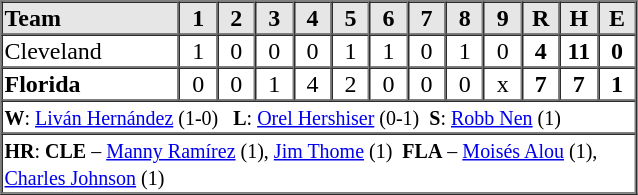<table border=1 cellspacing=0 width=425 style="margin-left:3em;">
<tr style="text-align:center; background-color:#e6e6e6;">
<th align=left width=28%>Team</th>
<th width=6%>1</th>
<th width=6%>2</th>
<th width=6%>3</th>
<th width=6%>4</th>
<th width=6%>5</th>
<th width=6%>6</th>
<th width=6%>7</th>
<th width=6%>8</th>
<th width=6%>9</th>
<th width=6%>R</th>
<th width=6%>H</th>
<th width=6%>E</th>
</tr>
<tr style="text-align:center;">
<td align=left>Cleveland</td>
<td>1</td>
<td>0</td>
<td>0</td>
<td>0</td>
<td>1</td>
<td>1</td>
<td>0</td>
<td>1</td>
<td>0</td>
<td><strong>4</strong></td>
<td><strong>11</strong></td>
<td><strong>0</strong></td>
</tr>
<tr style="text-align:center;">
<td align=left><strong>Florida</strong></td>
<td>0</td>
<td>0</td>
<td>1</td>
<td>4</td>
<td>2</td>
<td>0</td>
<td>0</td>
<td>0</td>
<td>x</td>
<td><strong>7</strong></td>
<td><strong>7</strong></td>
<td><strong>1</strong></td>
</tr>
<tr style="text-align:left;">
<td colspan=13><small><strong>W</strong>: <a href='#'>Liván Hernández</a> (1-0)   <strong>L</strong>: <a href='#'>Orel Hershiser</a> (0-1)  <strong>S</strong>: <a href='#'>Robb Nen</a> (1)</small></td>
</tr>
<tr style="text-align:left;">
<td colspan=13><small><strong>HR</strong>: <strong>CLE</strong> – <a href='#'>Manny Ramírez</a> (1), <a href='#'>Jim Thome</a> (1)  <strong>FLA</strong> – <a href='#'>Moisés Alou</a> (1), <a href='#'>Charles Johnson</a> (1)</small></td>
</tr>
</table>
